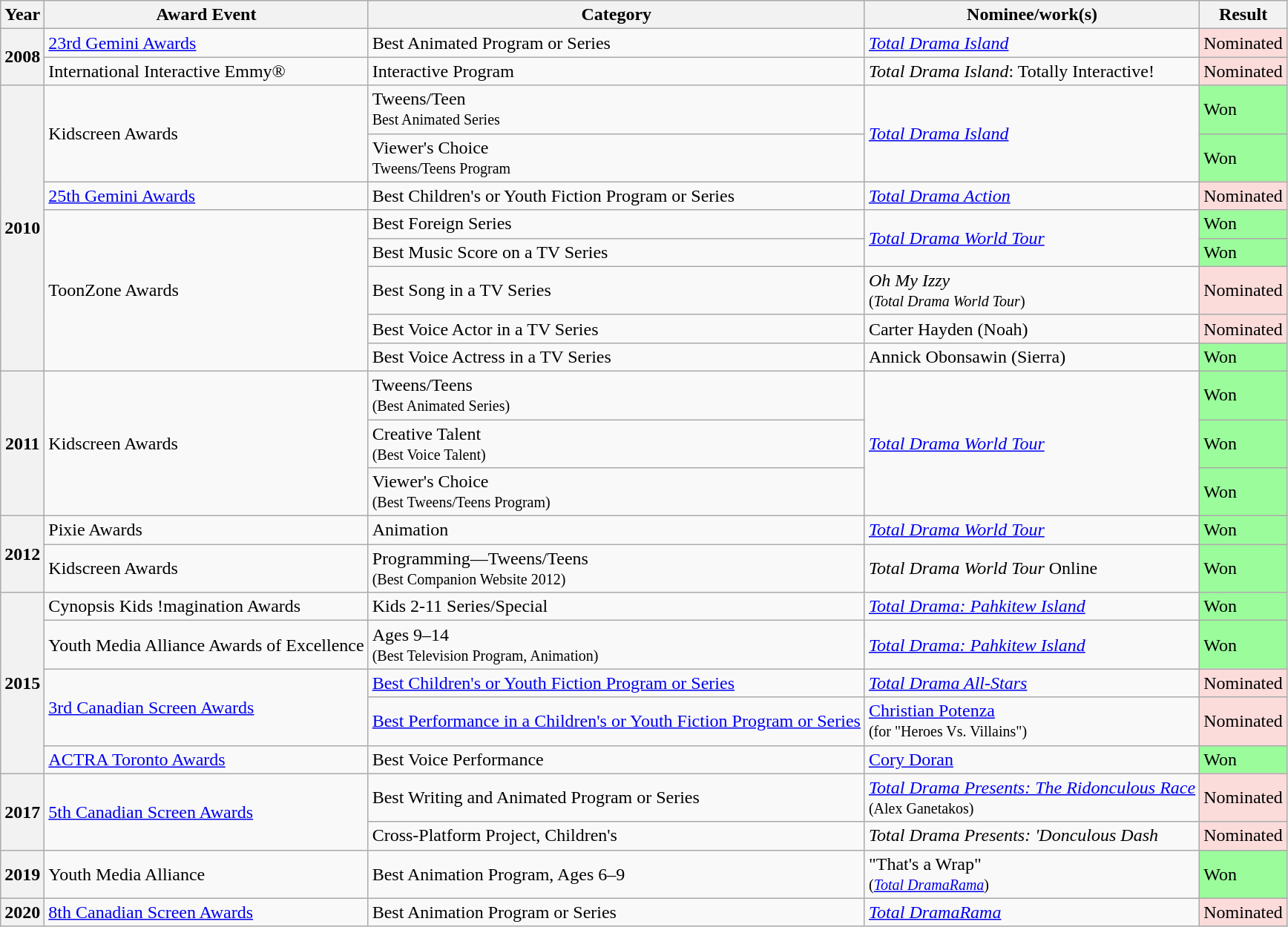<table class="wikitable sortable plainrowheaders">
<tr>
<th>Year</th>
<th>Award Event</th>
<th>Category</th>
<th>Nominee/work(s)</th>
<th>Result</th>
</tr>
<tr>
<th rowspan="2">2008</th>
<td><a href='#'>23rd Gemini Awards</a></td>
<td>Best Animated Program or Series</td>
<td><em><a href='#'>Total Drama Island</a></em></td>
<td style="background:#fbdcdb">Nominated</td>
</tr>
<tr>
<td>International Interactive Emmy®</td>
<td>Interactive Program</td>
<td><em>Total Drama Island</em>: Totally Interactive!</td>
<td style="background:#fbdcdb">Nominated</td>
</tr>
<tr>
<th rowspan="8">2010</th>
<td rowspan="2">Kidscreen Awards</td>
<td>Tweens/Teen<br><small>Best Animated Series</small></td>
<td rowspan="2"><em><a href='#'>Total Drama Island</a></em></td>
<td style="background:#9bfc9b">Won</td>
</tr>
<tr>
<td>Viewer's Choice<br><small>Tweens/Teens Program</small></td>
<td style="background:#9bfc9b">Won</td>
</tr>
<tr>
<td><a href='#'>25th Gemini Awards</a></td>
<td>Best Children's or Youth Fiction Program or Series</td>
<td><em><a href='#'>Total Drama Action</a></em></td>
<td style="background:#fbdcdb">Nominated</td>
</tr>
<tr>
<td rowspan="5">ToonZone Awards</td>
<td>Best Foreign Series</td>
<td rowspan="2"><em><a href='#'>Total Drama World Tour</a></em></td>
<td style="background:#9bfc9b">Won</td>
</tr>
<tr>
<td>Best Music Score on a TV Series</td>
<td style="background:#9bfc9b">Won</td>
</tr>
<tr>
<td>Best Song in a TV Series</td>
<td><em>Oh My Izzy</em><br><small>(<em>Total Drama World Tour</em>)</small></td>
<td style="background:#fbdcdb">Nominated</td>
</tr>
<tr>
<td>Best Voice Actor in a TV Series</td>
<td>Carter Hayden (Noah)</td>
<td style="background:#fbdcdb">Nominated</td>
</tr>
<tr>
<td>Best Voice Actress in a TV Series</td>
<td>Annick Obonsawin (Sierra)</td>
<td style="background:#9bfc9b">Won</td>
</tr>
<tr>
<th rowspan="3">2011</th>
<td rowspan="3">Kidscreen Awards</td>
<td>Tweens/Teens<br><small>(Best Animated Series)</small></td>
<td rowspan="3"><em><a href='#'>Total Drama World Tour</a></em></td>
<td style="background:#9bfc9b">Won</td>
</tr>
<tr>
<td>Creative Talent<br><small>(Best Voice Talent)</small></td>
<td style="background:#9bfc9b">Won</td>
</tr>
<tr>
<td>Viewer's Choice<br><small>(Best Tweens/Teens Program)</small></td>
<td style="background:#9bfc9b">Won</td>
</tr>
<tr>
<th rowspan="2">2012</th>
<td>Pixie Awards</td>
<td>Animation</td>
<td><em><a href='#'>Total Drama World Tour</a></em></td>
<td style="background:#9bfc9b">Won</td>
</tr>
<tr>
<td>Kidscreen Awards</td>
<td>Programming—Tweens/Teens<br><small>(Best Companion Website 2012)</small></td>
<td><em>Total Drama World Tour</em> Online</td>
<td style="background:#9bfc9b">Won</td>
</tr>
<tr>
<th rowspan="5">2015</th>
<td>Cynopsis Kids !magination Awards</td>
<td>Kids 2-11 Series/Special</td>
<td><em><a href='#'>Total Drama: Pahkitew Island</a></em></td>
<td style="background:#9bfc9b">Won</td>
</tr>
<tr>
<td>Youth Media Alliance Awards of Excellence</td>
<td>Ages 9–14<br><small>(Best Television Program, Animation)</small></td>
<td><em><a href='#'>Total Drama: Pahkitew Island</a></em></td>
<td style="background:#9bfc9b">Won</td>
</tr>
<tr>
<td rowspan="2"><a href='#'>3rd Canadian Screen Awards</a></td>
<td><a href='#'>Best Children's or Youth Fiction Program or Series</a></td>
<td><em><a href='#'>Total Drama All-Stars</a></em></td>
<td style="background:#fbdcdb">Nominated</td>
</tr>
<tr>
<td><a href='#'>Best Performance in a Children's or Youth Fiction Program or Series</a></td>
<td><a href='#'>Christian Potenza</a><br><small>(for "Heroes Vs. Villains")</small></td>
<td style="background:#fbdcdb">Nominated</td>
</tr>
<tr>
<td><a href='#'>ACTRA Toronto Awards</a></td>
<td>Best Voice Performance</td>
<td><a href='#'>Cory Doran</a></td>
<td style="background:#9bfc9b">Won</td>
</tr>
<tr>
<th rowspan="2">2017</th>
<td rowspan="2"><a href='#'>5th Canadian Screen Awards</a></td>
<td>Best Writing and Animated Program or Series</td>
<td><em><a href='#'>Total Drama Presents: The Ridonculous Race</a></em><br><small>(Alex Ganetakos)</small></td>
<td style="background:#fbdcdb">Nominated</td>
</tr>
<tr>
<td>Cross-Platform Project, Children's</td>
<td><em>Total Drama Presents: 'Donculous Dash</em></td>
<td style="background:#fbdcdb">Nominated</td>
</tr>
<tr>
<th>2019</th>
<td>Youth Media Alliance</td>
<td>Best Animation Program, Ages 6–9</td>
<td>"That's a Wrap"<br><small>(<em><a href='#'>Total DramaRama</a></em>)</small></td>
<td style="background:#9bfc9b">Won</td>
</tr>
<tr>
<th>2020</th>
<td><a href='#'>8th Canadian Screen Awards</a></td>
<td>Best Animation Program or Series</td>
<td><em><a href='#'>Total DramaRama</a></em></td>
<td style="background:#fbdcdb">Nominated</td>
</tr>
</table>
